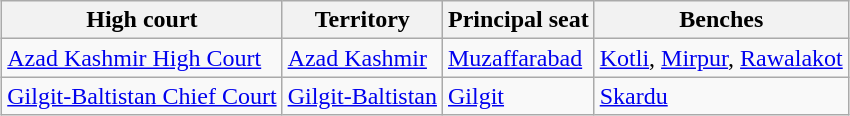<table class="wikitable" style="margin:0.5em auto">
<tr>
<th>High court</th>
<th>Territory</th>
<th>Principal seat</th>
<th>Benches</th>
</tr>
<tr>
<td><a href='#'>Azad Kashmir High Court</a></td>
<td><a href='#'>Azad Kashmir</a></td>
<td><a href='#'>Muzaffarabad</a></td>
<td><a href='#'>Kotli</a>, <a href='#'>Mirpur</a>, <a href='#'>Rawalakot</a></td>
</tr>
<tr>
<td><a href='#'>Gilgit-Baltistan Chief Court</a></td>
<td><a href='#'>Gilgit-Baltistan</a></td>
<td><a href='#'>Gilgit</a></td>
<td><a href='#'>Skardu</a></td>
</tr>
</table>
